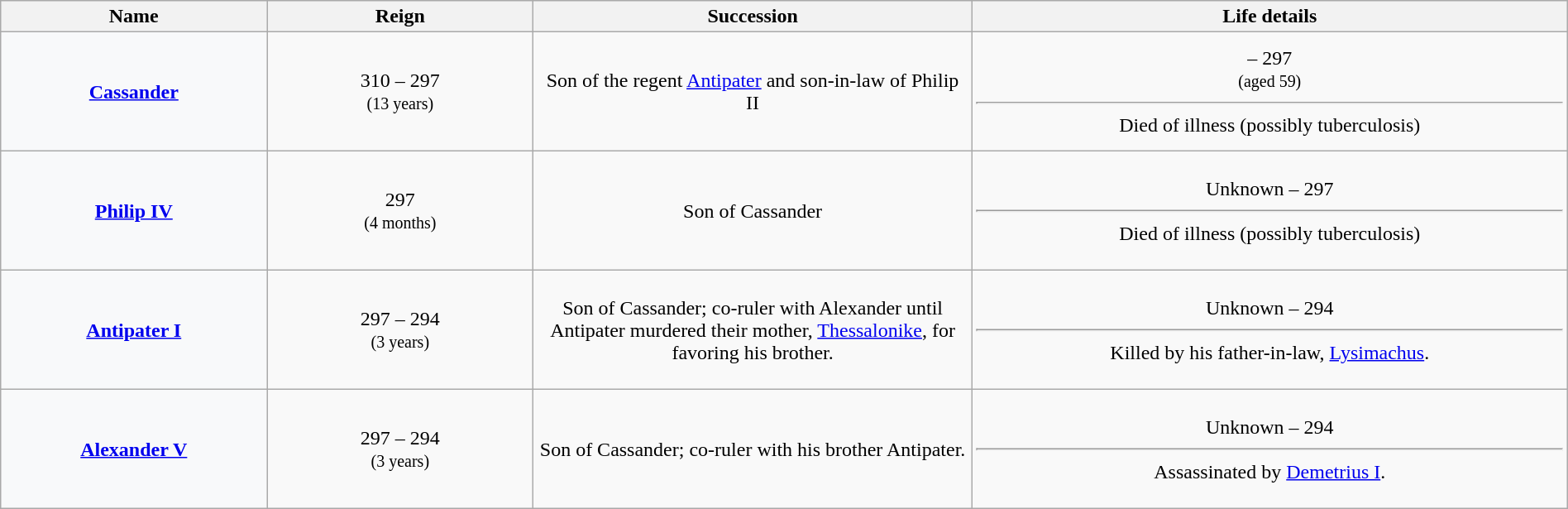<table class="wikitable plainrowheaders" style="text-align:center; width:100%;">
<tr>
<th width="17%" !scope="col">Name</th>
<th scope="col" width="17%">Reign</th>
<th scope="col" width="28%">Succession</th>
<th scope="col" width="38%">Life details</th>
</tr>
<tr style=height:6em>
<th scope=row style="text-align:center; background:#F8F9FA;"><strong><a href='#'>Cassander</a></strong></th>
<td>310 – 297<br><small>(13 years)</small></td>
<td>Son of the regent <a href='#'>Antipater</a> and son-in-law of Philip II</td>
<td> – 297<br><small>(aged 59)</small><hr>Died of illness (possibly tuberculosis)</td>
</tr>
<tr style=height:6em>
<th scope=row style="text-align:center; background:#F8F9FA;"><strong><a href='#'>Philip IV</a></strong></th>
<td>297<br><small>(4 months)</small></td>
<td>Son of Cassander</td>
<td>Unknown – 297 <hr>Died of illness (possibly tuberculosis)</td>
</tr>
<tr style=height:6em>
<th scope=row style="text-align:center; background:#F8F9FA;"><strong><a href='#'>Antipater I</a></strong></th>
<td>297 – 294<br><small>(3 years)</small></td>
<td>Son of Cassander; co-ruler with Alexander until Antipater murdered their mother, <a href='#'>Thessalonike</a>, for favoring his brother.</td>
<td>Unknown – 294 <hr>Killed by his father-in-law, <a href='#'>Lysimachus</a>.</td>
</tr>
<tr style=height:6em>
<th scope=row style="text-align:center; background:#F8F9FA;"><strong><a href='#'>Alexander V</a></strong></th>
<td>297 – 294<br><small>(3 years)</small></td>
<td>Son of Cassander; co-ruler with his brother Antipater.</td>
<td>Unknown – 294 <hr>Assassinated by <a href='#'>Demetrius I</a>.</td>
</tr>
</table>
